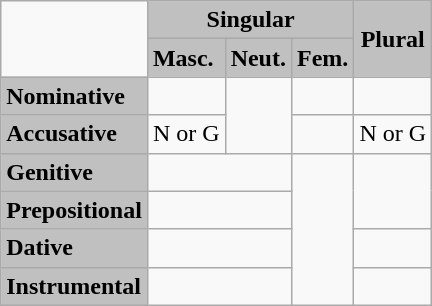<table class="wikitable">
<tr>
<td rowspan=2></td>
<td style="background:#C0C0C0" colspan="3" align="center"><strong>Singular</strong></td>
<td style="background:#C0C0C0" rowspan="2" align="center" valign="center"><strong>Plural</strong></td>
</tr>
<tr>
<td style="background:#C0C0C0"><strong>Masc.</strong></td>
<td style="background:#C0C0C0"><strong>Neut.</strong></td>
<td style="background:#C0C0C0"><strong>Fem.</strong></td>
</tr>
<tr>
<td style="background:#C0C0C0"><strong>Nominative</strong></td>
<td></td>
<td rowspan="2"></td>
<td></td>
<td></td>
</tr>
<tr>
<td style="background:#C0C0C0"><strong>Accusative</strong></td>
<td>N or G</td>
<td></td>
<td>N or G</td>
</tr>
<tr>
<td style="background:#C0C0C0"><strong>Genitive</strong></td>
<td colspan="2"></td>
<td rowspan="4"></td>
<td rowspan="2"></td>
</tr>
<tr>
<td style="background:#C0C0C0"><strong>Prepositional</strong></td>
<td colspan="2"></td>
</tr>
<tr>
<td style="background:#C0C0C0"><strong>Dative</strong></td>
<td colspan="2"></td>
<td></td>
</tr>
<tr>
<td style="background:#C0C0C0"><strong>Instrumental</strong></td>
<td colspan="2"></td>
<td></td>
</tr>
</table>
